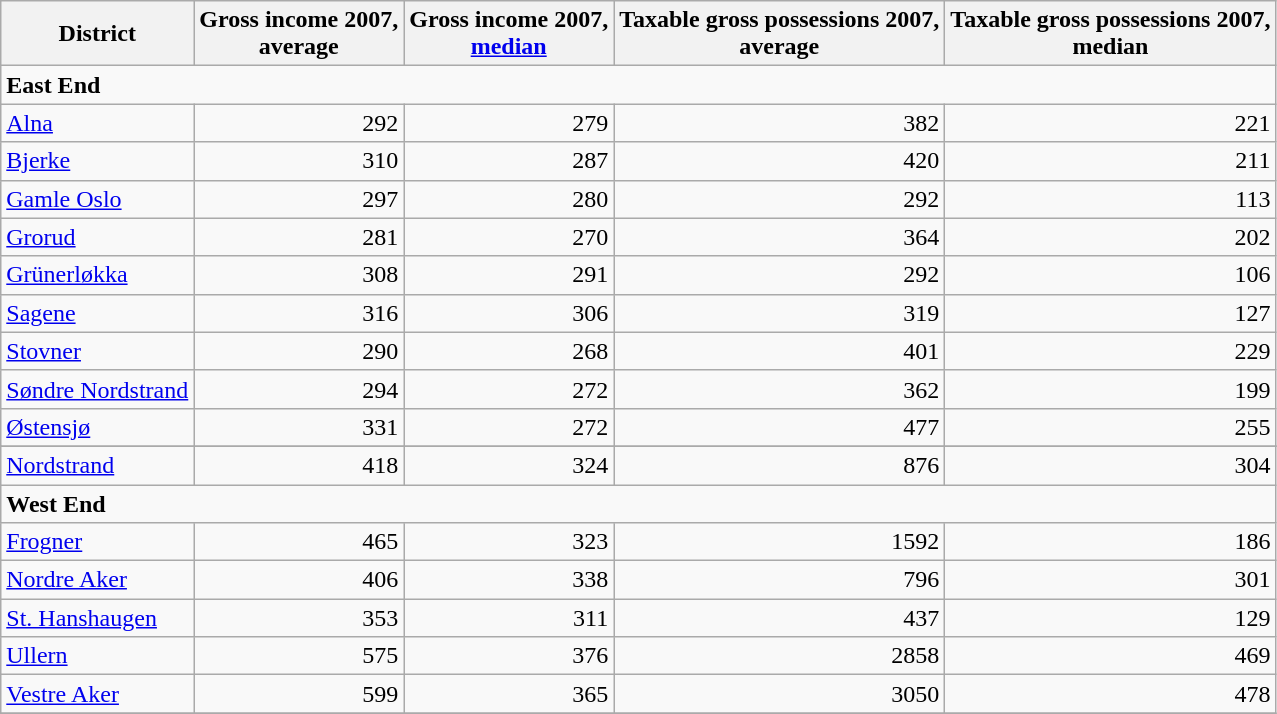<table class="wikitable sortable">
<tr>
<th>District</th>
<th>Gross income 2007,<br> average</th>
<th>Gross income 2007,<br> <a href='#'>median</a></th>
<th>Taxable gross possessions 2007,<br> average</th>
<th>Taxable gross possessions 2007, <br> median</th>
</tr>
<tr>
<td colspan="5" class="sortbottom"><strong>East End</strong></td>
</tr>
<tr>
<td><a href='#'>Alna</a></td>
<td align="right">292</td>
<td align="right">279</td>
<td align="right">382</td>
<td align="right">221</td>
</tr>
<tr>
<td><a href='#'>Bjerke</a></td>
<td align="right">310</td>
<td align="right">287</td>
<td align="right">420</td>
<td align="right">211</td>
</tr>
<tr>
<td><a href='#'>Gamle Oslo</a></td>
<td align="right">297</td>
<td align="right">280</td>
<td align="right">292</td>
<td align="right">113</td>
</tr>
<tr>
<td><a href='#'>Grorud</a></td>
<td align="right">281</td>
<td align="right">270</td>
<td align="right">364</td>
<td align="right">202</td>
</tr>
<tr>
<td><a href='#'>Grünerløkka</a></td>
<td align="right">308</td>
<td align="right">291</td>
<td align="right">292</td>
<td align="right">106</td>
</tr>
<tr>
<td><a href='#'>Sagene</a></td>
<td align="right">316</td>
<td align="right">306</td>
<td align="right">319</td>
<td align="right">127</td>
</tr>
<tr>
<td><a href='#'>Stovner</a></td>
<td align="right">290</td>
<td align="right">268</td>
<td align="right">401</td>
<td align="right">229</td>
</tr>
<tr>
<td><a href='#'>Søndre Nordstrand</a></td>
<td align="right">294</td>
<td align="right">272</td>
<td align="right">362</td>
<td align="right">199</td>
</tr>
<tr>
<td><a href='#'>Østensjø</a></td>
<td align="right">331</td>
<td align="right">272</td>
<td align="right">477</td>
<td align="right">255</td>
</tr>
<tr>
</tr>
<tr>
<td><a href='#'>Nordstrand</a></td>
<td align="right">418</td>
<td align="right">324</td>
<td align="right">876</td>
<td align="right">304</td>
</tr>
<tr>
<td colspan="5" class="sortbottom"><strong>West End</strong></td>
</tr>
<tr>
<td><a href='#'>Frogner</a></td>
<td align="right">465</td>
<td align="right">323</td>
<td align="right">1592</td>
<td align="right">186</td>
</tr>
<tr>
<td><a href='#'>Nordre Aker</a></td>
<td align="right">406</td>
<td align="right">338</td>
<td align="right">796</td>
<td align="right">301</td>
</tr>
<tr>
<td><a href='#'>St. Hanshaugen</a></td>
<td align="right">353</td>
<td align="right">311</td>
<td align="right">437</td>
<td align="right">129</td>
</tr>
<tr>
<td><a href='#'>Ullern</a></td>
<td align="right">575</td>
<td align="right">376</td>
<td align="right">2858</td>
<td align="right">469</td>
</tr>
<tr>
<td><a href='#'>Vestre Aker</a></td>
<td align="right">599</td>
<td align="right">365</td>
<td align="right">3050</td>
<td align="right">478</td>
</tr>
<tr>
</tr>
</table>
